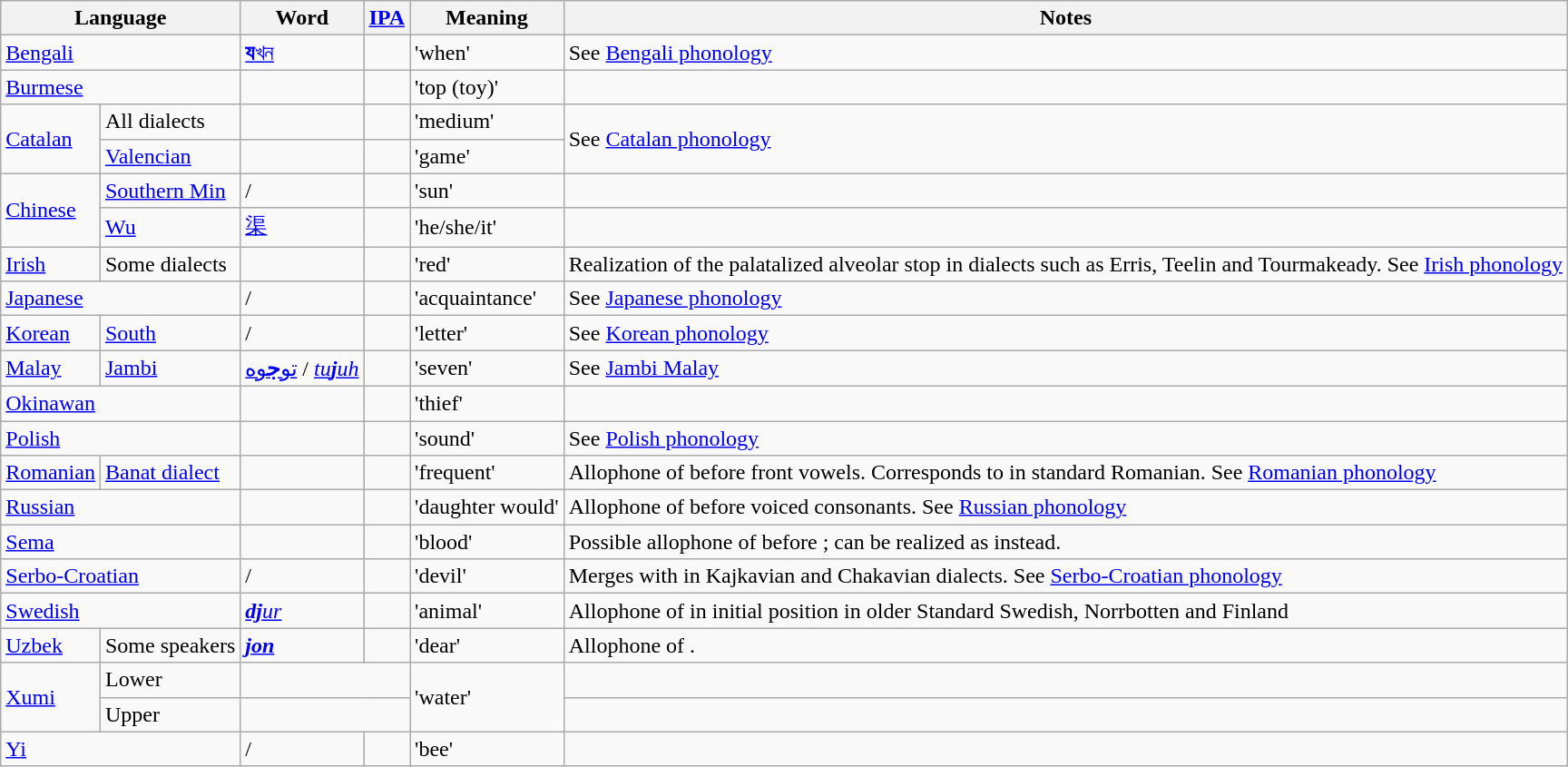<table class="wikitable">
<tr>
<th colspan="2">Language</th>
<th>Word</th>
<th><a href='#'>IPA</a></th>
<th>Meaning</th>
<th>Notes</th>
</tr>
<tr>
<td colspan="2"><a href='#'>Bengali</a></td>
<td><a href='#'><strong>য</strong>খন</a></td>
<td></td>
<td>'when'</td>
<td>See <a href='#'>Bengali phonology</a></td>
</tr>
<tr>
<td colspan="2"><a href='#'>Burmese</a></td>
<td></td>
<td></td>
<td>'top (toy)'</td>
<td></td>
</tr>
<tr>
<td rowspan="2"><a href='#'>Catalan</a></td>
<td>All dialects</td>
<td></td>
<td></td>
<td>'medium'</td>
<td rowspan="2">See <a href='#'>Catalan phonology</a></td>
</tr>
<tr>
<td><a href='#'>Valencian</a></td>
<td></td>
<td></td>
<td>'game'</td>
</tr>
<tr>
<td rowspan="2"><a href='#'>Chinese</a></td>
<td><a href='#'>Southern Min</a></td>
<td> / </td>
<td></td>
<td>'sun'</td>
<td></td>
</tr>
<tr>
<td><a href='#'>Wu</a></td>
<td><a href='#'>渠</a></td>
<td></td>
<td>'he/she/it'</td>
<td></td>
</tr>
<tr>
<td><a href='#'>Irish</a></td>
<td>Some dialects</td>
<td></td>
<td></td>
<td>'red'</td>
<td>Realization of the palatalized alveolar stop  in dialects such as Erris, Teelin and Tourmakeady. See <a href='#'>Irish phonology</a></td>
</tr>
<tr>
<td colspan="2"><a href='#'>Japanese</a></td>
<td> / </td>
<td></td>
<td>'acquaintance'</td>
<td>See <a href='#'>Japanese phonology</a></td>
</tr>
<tr>
<td><a href='#'>Korean</a></td>
<td><a href='#'>South</a></td>
<td> / </td>
<td></td>
<td>'letter'</td>
<td>See <a href='#'>Korean phonology</a></td>
</tr>
<tr>
<td><a href='#'>Malay</a></td>
<td><a href='#'>Jambi</a></td>
<td><a href='#'>تو<strong>ج</strong>وه</a> / <em><a href='#'>tu<strong>j</strong>uh</a></em></td>
<td></td>
<td>'seven'</td>
<td>See <a href='#'>Jambi Malay</a></td>
</tr>
<tr>
<td colspan="2"><a href='#'>Okinawan</a></td>
<td></td>
<td></td>
<td>'thief'</td>
<td></td>
</tr>
<tr>
<td colspan="2"><a href='#'>Polish</a></td>
<td></td>
<td></td>
<td>'sound'</td>
<td>See <a href='#'>Polish phonology</a></td>
</tr>
<tr>
<td><a href='#'>Romanian</a></td>
<td><a href='#'>Banat dialect</a></td>
<td></td>
<td></td>
<td>'frequent'</td>
<td>Allophone of  before front vowels. Corresponds to  in standard Romanian. See <a href='#'>Romanian phonology</a></td>
</tr>
<tr>
<td colspan="2"><a href='#'>Russian</a></td>
<td></td>
<td></td>
<td>'daughter would'</td>
<td>Allophone of  before voiced consonants. See <a href='#'>Russian phonology</a></td>
</tr>
<tr>
<td colspan="2"><a href='#'>Sema</a></td>
<td></td>
<td></td>
<td>'blood'</td>
<td>Possible allophone of  before ; can be realized as  instead.</td>
</tr>
<tr>
<td colspan="2"><a href='#'>Serbo-Croatian</a></td>
<td> / </td>
<td></td>
<td>'devil'</td>
<td>Merges with  in Kajkavian and Chakavian dialects. See <a href='#'>Serbo-Croatian phonology</a></td>
</tr>
<tr>
<td colspan="2"><a href='#'>Swedish</a></td>
<td><em><a href='#'><strong>dj</strong>ur</a></em></td>
<td></td>
<td>'animal'</td>
<td>Allophone of  in initial position in older Standard Swedish, Norrbotten and Finland</td>
</tr>
<tr>
<td colspan="1"><a href='#'>Uzbek</a></td>
<td>Some speakers</td>
<td><a href='#'><strong><em>j<strong>on<em></a></td>
<td></td>
<td>'dear'</td>
<td>Allophone of .</td>
</tr>
<tr>
<td rowspan=2><a href='#'>Xumi</a></td>
<td>Lower</td>
<td colspan=2 align=center></td>
<td rowspan=2>'water'</td>
<td></td>
</tr>
<tr>
<td>Upper</td>
<td colspan=2 align=center></td>
<td></td>
</tr>
<tr>
<td colspan="2"><a href='#'>Yi</a></td>
<td> / </td>
<td></td>
<td>'bee'</td>
<td></td>
</tr>
</table>
